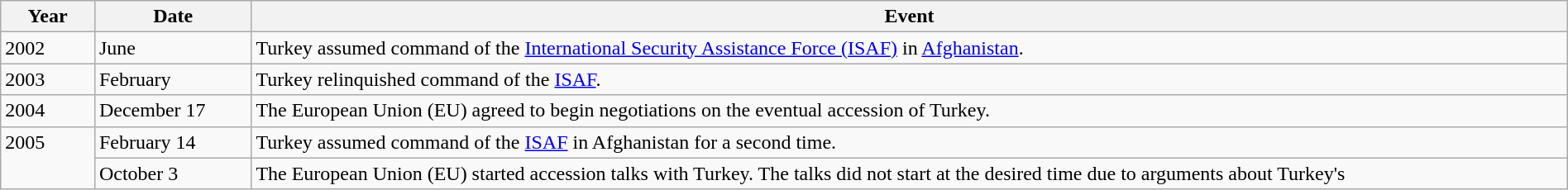<table class="wikitable" width="100%">
<tr>
<th style="width:6%">Year</th>
<th style="width:10%">Date</th>
<th>Event</th>
</tr>
<tr>
<td>2002</td>
<td>June</td>
<td>Turkey assumed command of the <a href='#'>International Security Assistance Force (ISAF)</a> in <a href='#'>Afghanistan</a>.</td>
</tr>
<tr>
<td>2003</td>
<td>February</td>
<td>Turkey relinquished command of the <a href='#'>ISAF</a>.</td>
</tr>
<tr>
<td>2004</td>
<td>December 17</td>
<td>The European Union (EU) agreed to begin negotiations on the eventual accession of Turkey.</td>
</tr>
<tr>
<td rowspan="2" valign="top">2005</td>
<td>February 14</td>
<td>Turkey assumed command of the <a href='#'>ISAF</a> in Afghanistan for a second time.</td>
</tr>
<tr>
<td>October 3</td>
<td>The European Union (EU) started accession talks with Turkey.  The talks did not start at the desired time due to arguments about Turkey's</td>
</tr>
</table>
